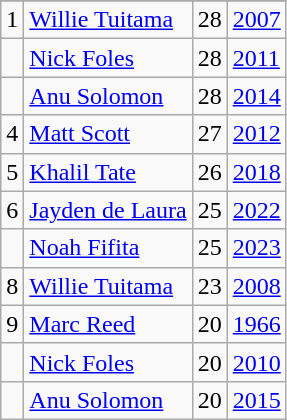<table class="wikitable">
<tr>
</tr>
<tr>
<td>1</td>
<td><a href='#'>Willie Tuitama</a></td>
<td>28</td>
<td><a href='#'>2007</a></td>
</tr>
<tr>
<td></td>
<td><a href='#'>Nick Foles</a></td>
<td>28</td>
<td><a href='#'>2011</a></td>
</tr>
<tr>
<td></td>
<td><a href='#'>Anu Solomon</a></td>
<td>28</td>
<td><a href='#'>2014</a></td>
</tr>
<tr>
<td>4</td>
<td><a href='#'>Matt Scott</a></td>
<td>27</td>
<td><a href='#'>2012</a></td>
</tr>
<tr>
<td>5</td>
<td><a href='#'>Khalil Tate</a></td>
<td>26</td>
<td><a href='#'>2018</a></td>
</tr>
<tr>
<td>6</td>
<td><a href='#'>Jayden de Laura</a></td>
<td>25</td>
<td><a href='#'>2022</a></td>
</tr>
<tr>
<td></td>
<td><a href='#'>Noah Fifita</a></td>
<td>25</td>
<td><a href='#'>2023</a></td>
</tr>
<tr>
<td>8</td>
<td><a href='#'>Willie Tuitama</a></td>
<td>23</td>
<td><a href='#'>2008</a></td>
</tr>
<tr>
<td>9</td>
<td><a href='#'>Marc Reed</a></td>
<td>20</td>
<td><a href='#'>1966</a></td>
</tr>
<tr>
<td></td>
<td><a href='#'>Nick Foles</a></td>
<td>20</td>
<td><a href='#'>2010</a></td>
</tr>
<tr>
<td></td>
<td><a href='#'>Anu Solomon</a></td>
<td>20</td>
<td><a href='#'>2015</a></td>
</tr>
</table>
